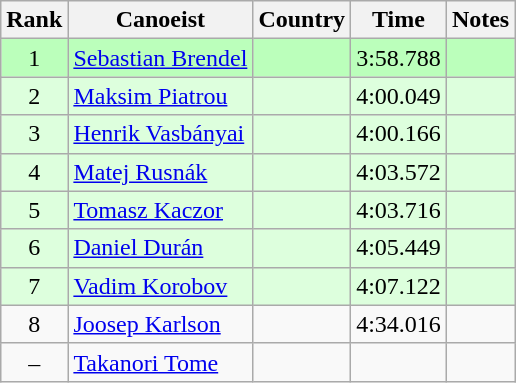<table class="wikitable" style="text-align:center">
<tr>
<th>Rank</th>
<th>Canoeist</th>
<th>Country</th>
<th>Time</th>
<th>Notes</th>
</tr>
<tr bgcolor=bbffbb>
<td>1</td>
<td align="left"><a href='#'>Sebastian Brendel</a></td>
<td align="left"></td>
<td>3:58.788</td>
<td></td>
</tr>
<tr bgcolor=ddffdd>
<td>2</td>
<td align="left"><a href='#'>Maksim Piatrou</a></td>
<td align="left"></td>
<td>4:00.049</td>
<td></td>
</tr>
<tr bgcolor=ddffdd>
<td>3</td>
<td align="left"><a href='#'>Henrik Vasbányai</a></td>
<td align="left"></td>
<td>4:00.166</td>
<td></td>
</tr>
<tr bgcolor=ddffdd>
<td>4</td>
<td align="left"><a href='#'>Matej Rusnák</a></td>
<td align="left"></td>
<td>4:03.572</td>
<td></td>
</tr>
<tr bgcolor=ddffdd>
<td>5</td>
<td align="left"><a href='#'>Tomasz Kaczor</a></td>
<td align="left"></td>
<td>4:03.716</td>
<td></td>
</tr>
<tr bgcolor=ddffdd>
<td>6</td>
<td align="left"><a href='#'>Daniel Durán</a></td>
<td align="left"></td>
<td>4:05.449</td>
<td></td>
</tr>
<tr bgcolor=ddffdd>
<td>7</td>
<td align="left"><a href='#'>Vadim Korobov</a></td>
<td align="left"></td>
<td>4:07.122</td>
<td></td>
</tr>
<tr>
<td>8</td>
<td align="left"><a href='#'>Joosep Karlson</a></td>
<td align="left"></td>
<td>4:34.016</td>
<td></td>
</tr>
<tr>
<td>–</td>
<td align="left"><a href='#'>Takanori Tome</a></td>
<td align="left"></td>
<td></td>
<td></td>
</tr>
</table>
